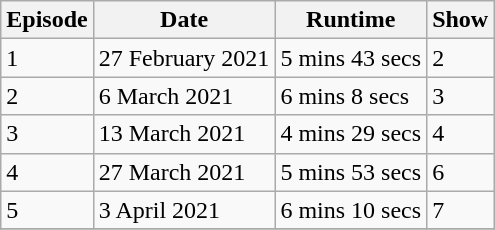<table class="wikitable">
<tr>
<th>Episode</th>
<th>Date</th>
<th>Runtime</th>
<th>Show</th>
</tr>
<tr>
<td>1</td>
<td>27 February 2021</td>
<td>5 mins 43 secs</td>
<td>2</td>
</tr>
<tr>
<td>2</td>
<td>6 March 2021</td>
<td>6 mins 8 secs</td>
<td>3</td>
</tr>
<tr>
<td>3</td>
<td>13 March 2021</td>
<td>4 mins 29 secs</td>
<td>4</td>
</tr>
<tr>
<td>4</td>
<td>27 March 2021</td>
<td>5 mins 53 secs</td>
<td>6</td>
</tr>
<tr>
<td>5</td>
<td>3 April 2021</td>
<td>6 mins 10 secs</td>
<td>7</td>
</tr>
<tr>
</tr>
</table>
